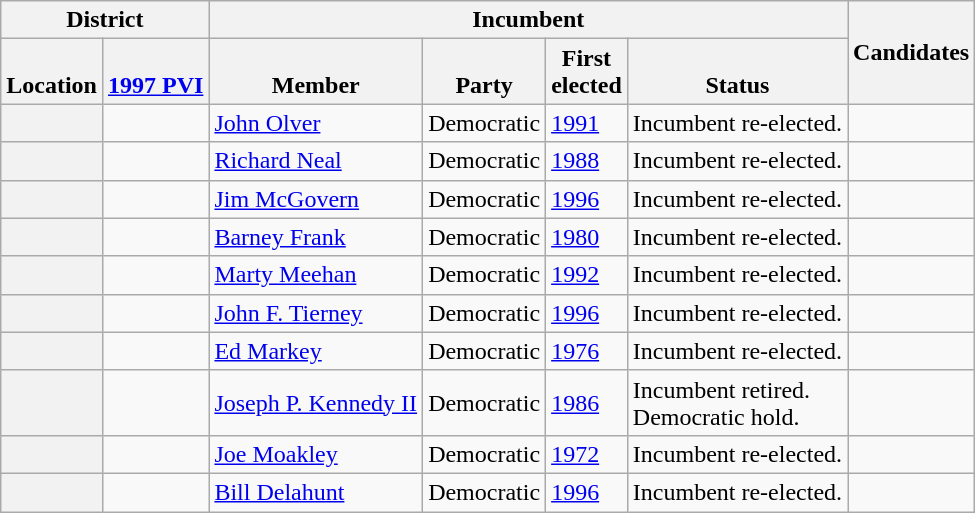<table class="wikitable sortable">
<tr>
<th colspan=2>District</th>
<th colspan=4>Incumbent</th>
<th rowspan=2 class="unsortable">Candidates</th>
</tr>
<tr valign=bottom>
<th>Location</th>
<th><a href='#'>1997 PVI</a></th>
<th>Member</th>
<th>Party</th>
<th>First<br>elected</th>
<th>Status</th>
</tr>
<tr>
<th></th>
<td></td>
<td><a href='#'>John Olver</a></td>
<td>Democratic</td>
<td><a href='#'>1991</a></td>
<td>Incumbent re-elected.</td>
<td nowrap></td>
</tr>
<tr>
<th></th>
<td></td>
<td><a href='#'>Richard Neal</a></td>
<td>Democratic</td>
<td><a href='#'>1988</a></td>
<td>Incumbent re-elected.</td>
<td nowrap></td>
</tr>
<tr>
<th></th>
<td></td>
<td><a href='#'>Jim McGovern</a></td>
<td>Democratic</td>
<td><a href='#'>1996</a></td>
<td>Incumbent re-elected.</td>
<td nowrap></td>
</tr>
<tr>
<th></th>
<td></td>
<td><a href='#'>Barney Frank</a></td>
<td>Democratic</td>
<td><a href='#'>1980</a></td>
<td>Incumbent re-elected.</td>
<td nowrap></td>
</tr>
<tr>
<th></th>
<td></td>
<td><a href='#'>Marty Meehan</a></td>
<td>Democratic</td>
<td><a href='#'>1992</a></td>
<td>Incumbent re-elected.</td>
<td nowrap></td>
</tr>
<tr>
<th></th>
<td></td>
<td><a href='#'>John F. Tierney</a></td>
<td>Democratic</td>
<td><a href='#'>1996</a></td>
<td>Incumbent re-elected.</td>
<td nowrap></td>
</tr>
<tr>
<th></th>
<td></td>
<td><a href='#'>Ed Markey</a></td>
<td>Democratic</td>
<td><a href='#'>1976</a></td>
<td>Incumbent re-elected.</td>
<td nowrap></td>
</tr>
<tr>
<th></th>
<td></td>
<td><a href='#'>Joseph P. Kennedy II</a></td>
<td>Democratic</td>
<td><a href='#'>1986</a></td>
<td>Incumbent retired.<br>Democratic hold.</td>
<td nowrap></td>
</tr>
<tr>
<th></th>
<td></td>
<td><a href='#'>Joe Moakley</a></td>
<td>Democratic</td>
<td><a href='#'>1972</a></td>
<td>Incumbent re-elected.</td>
<td nowrap></td>
</tr>
<tr>
<th></th>
<td></td>
<td><a href='#'>Bill Delahunt</a></td>
<td>Democratic</td>
<td><a href='#'>1996</a></td>
<td>Incumbent re-elected.</td>
<td nowrap></td>
</tr>
</table>
